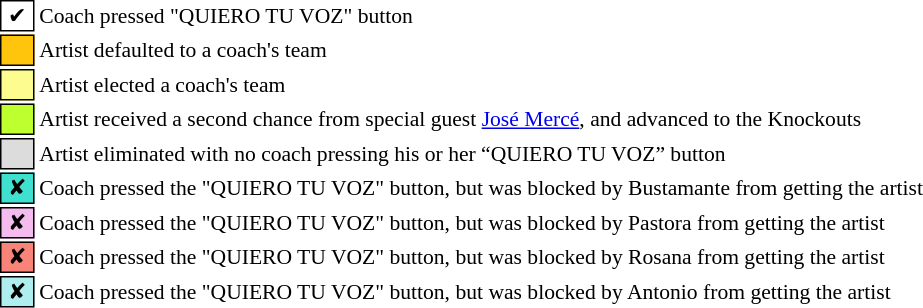<table class="toccolours" style="font-size: 90%; white-space: nowrap">
<tr>
<td style="background:white; border:1px solid black"> ✔ </td>
<td>Coach pressed "QUIERO TU VOZ" button</td>
</tr>
<tr>
<td style="background:#ffc40c; border:1px solid black">  </td>
<td>Artist defaulted to a coach's team</td>
</tr>
<tr>
<td style="background:#fdfc8f; border:1px solid black">  </td>
<td>Artist elected a coach's team</td>
</tr>
<tr>
<td style="background:#bdff2f; border:1px solid black">  </td>
<td>Artist received a second chance from special guest <a href='#'>José Mercé</a>, and advanced to the Knockouts</td>
</tr>
<tr>
<td style="background:#dcdcdc; border:1px solid black">  </td>
<td>Artist eliminated with no coach pressing his or her “QUIERO TU VOZ” button</td>
</tr>
<tr>
<td style="background:turquoise; border:1px solid black"> ✘ </td>
<td>Coach pressed the "QUIERO TU VOZ" button, but was blocked by Bustamante from getting the artist</td>
</tr>
<tr>
<td style="background:#f4bbee; border:1px solid black"> ✘ </td>
<td>Coach pressed the "QUIERO TU VOZ" button, but was blocked by Pastora from getting the artist</td>
</tr>
<tr>
<td style="background:#f88379; border:1px solid black"> ✘ </td>
<td>Coach pressed the "QUIERO TU VOZ" button, but was blocked by Rosana from getting the artist</td>
</tr>
<tr>
<td style="background:#afeeee; border:1px solid black"> ✘ </td>
<td>Coach pressed the "QUIERO TU VOZ" button, but was blocked by Antonio from getting the artist</td>
</tr>
<tr>
</tr>
</table>
